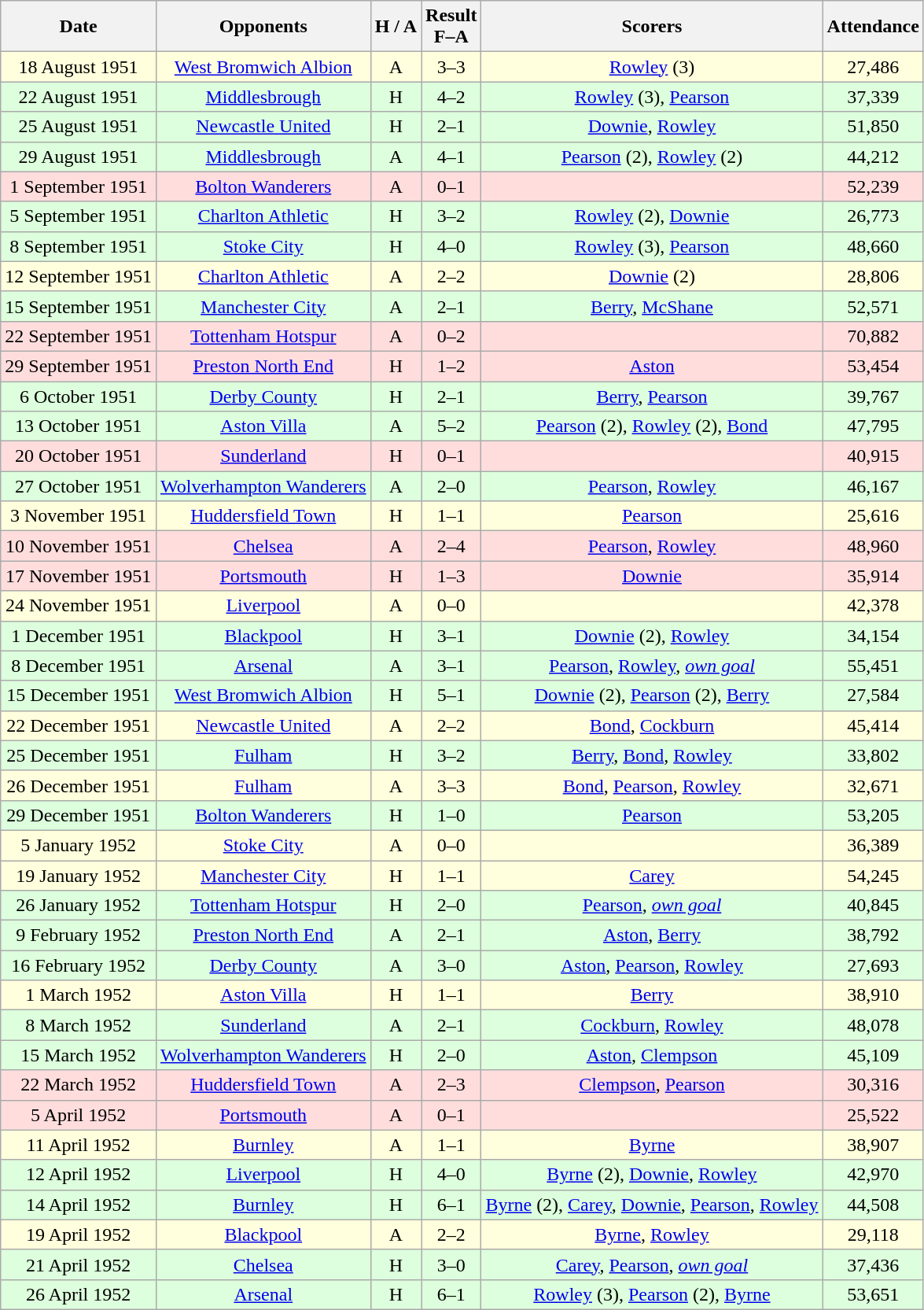<table class="wikitable" style="text-align:center">
<tr>
<th>Date</th>
<th>Opponents</th>
<th>H / A</th>
<th>Result<br>F–A</th>
<th>Scorers</th>
<th>Attendance</th>
</tr>
<tr bgcolor="#ffffdd">
<td>18 August 1951</td>
<td><a href='#'>West Bromwich Albion</a></td>
<td>A</td>
<td>3–3</td>
<td><a href='#'>Rowley</a> (3)</td>
<td>27,486</td>
</tr>
<tr bgcolor="#ddffdd">
<td>22 August 1951</td>
<td><a href='#'>Middlesbrough</a></td>
<td>H</td>
<td>4–2</td>
<td><a href='#'>Rowley</a> (3), <a href='#'>Pearson</a></td>
<td>37,339</td>
</tr>
<tr bgcolor="#ddffdd">
<td>25 August 1951</td>
<td><a href='#'>Newcastle United</a></td>
<td>H</td>
<td>2–1</td>
<td><a href='#'>Downie</a>, <a href='#'>Rowley</a></td>
<td>51,850</td>
</tr>
<tr bgcolor="#ddffdd">
<td>29 August 1951</td>
<td><a href='#'>Middlesbrough</a></td>
<td>A</td>
<td>4–1</td>
<td><a href='#'>Pearson</a> (2), <a href='#'>Rowley</a> (2)</td>
<td>44,212</td>
</tr>
<tr bgcolor="#ffdddd">
<td>1 September 1951</td>
<td><a href='#'>Bolton Wanderers</a></td>
<td>A</td>
<td>0–1</td>
<td></td>
<td>52,239</td>
</tr>
<tr bgcolor="#ddffdd">
<td>5 September 1951</td>
<td><a href='#'>Charlton Athletic</a></td>
<td>H</td>
<td>3–2</td>
<td><a href='#'>Rowley</a> (2), <a href='#'>Downie</a></td>
<td>26,773</td>
</tr>
<tr bgcolor="#ddffdd">
<td>8 September 1951</td>
<td><a href='#'>Stoke City</a></td>
<td>H</td>
<td>4–0</td>
<td><a href='#'>Rowley</a> (3), <a href='#'>Pearson</a></td>
<td>48,660</td>
</tr>
<tr bgcolor="#ffffdd">
<td>12 September 1951</td>
<td><a href='#'>Charlton Athletic</a></td>
<td>A</td>
<td>2–2</td>
<td><a href='#'>Downie</a> (2)</td>
<td>28,806</td>
</tr>
<tr bgcolor="#ddffdd">
<td>15 September 1951</td>
<td><a href='#'>Manchester City</a></td>
<td>A</td>
<td>2–1</td>
<td><a href='#'>Berry</a>, <a href='#'>McShane</a></td>
<td>52,571</td>
</tr>
<tr bgcolor="#ffdddd">
<td>22 September 1951</td>
<td><a href='#'>Tottenham Hotspur</a></td>
<td>A</td>
<td>0–2</td>
<td></td>
<td>70,882</td>
</tr>
<tr bgcolor="#ffdddd">
<td>29 September 1951</td>
<td><a href='#'>Preston North End</a></td>
<td>H</td>
<td>1–2</td>
<td><a href='#'>Aston</a></td>
<td>53,454</td>
</tr>
<tr bgcolor="#ddffdd">
<td>6 October 1951</td>
<td><a href='#'>Derby County</a></td>
<td>H</td>
<td>2–1</td>
<td><a href='#'>Berry</a>, <a href='#'>Pearson</a></td>
<td>39,767</td>
</tr>
<tr bgcolor="#ddffdd">
<td>13 October 1951</td>
<td><a href='#'>Aston Villa</a></td>
<td>A</td>
<td>5–2</td>
<td><a href='#'>Pearson</a> (2), <a href='#'>Rowley</a> (2), <a href='#'>Bond</a></td>
<td>47,795</td>
</tr>
<tr bgcolor="#ffdddd">
<td>20 October 1951</td>
<td><a href='#'>Sunderland</a></td>
<td>H</td>
<td>0–1</td>
<td></td>
<td>40,915</td>
</tr>
<tr bgcolor="#ddffdd">
<td>27 October 1951</td>
<td><a href='#'>Wolverhampton Wanderers</a></td>
<td>A</td>
<td>2–0</td>
<td><a href='#'>Pearson</a>, <a href='#'>Rowley</a></td>
<td>46,167</td>
</tr>
<tr bgcolor="#ffffdd">
<td>3 November 1951</td>
<td><a href='#'>Huddersfield Town</a></td>
<td>H</td>
<td>1–1</td>
<td><a href='#'>Pearson</a></td>
<td>25,616</td>
</tr>
<tr bgcolor="#ffdddd">
<td>10 November 1951</td>
<td><a href='#'>Chelsea</a></td>
<td>A</td>
<td>2–4</td>
<td><a href='#'>Pearson</a>, <a href='#'>Rowley</a></td>
<td>48,960</td>
</tr>
<tr bgcolor="#ffdddd">
<td>17 November 1951</td>
<td><a href='#'>Portsmouth</a></td>
<td>H</td>
<td>1–3</td>
<td><a href='#'>Downie</a></td>
<td>35,914</td>
</tr>
<tr bgcolor="#ffffdd">
<td>24 November 1951</td>
<td><a href='#'>Liverpool</a></td>
<td>A</td>
<td>0–0</td>
<td></td>
<td>42,378</td>
</tr>
<tr bgcolor="#ddffdd">
<td>1 December 1951</td>
<td><a href='#'>Blackpool</a></td>
<td>H</td>
<td>3–1</td>
<td><a href='#'>Downie</a> (2), <a href='#'>Rowley</a></td>
<td>34,154</td>
</tr>
<tr bgcolor="#ddffdd">
<td>8 December 1951</td>
<td><a href='#'>Arsenal</a></td>
<td>A</td>
<td>3–1</td>
<td><a href='#'>Pearson</a>, <a href='#'>Rowley</a>, <em><a href='#'>own goal</a></em></td>
<td>55,451</td>
</tr>
<tr bgcolor="#ddffdd">
<td>15 December 1951</td>
<td><a href='#'>West Bromwich Albion</a></td>
<td>H</td>
<td>5–1</td>
<td><a href='#'>Downie</a> (2), <a href='#'>Pearson</a> (2), <a href='#'>Berry</a></td>
<td>27,584</td>
</tr>
<tr bgcolor="#ffffdd">
<td>22 December 1951</td>
<td><a href='#'>Newcastle United</a></td>
<td>A</td>
<td>2–2</td>
<td><a href='#'>Bond</a>, <a href='#'>Cockburn</a></td>
<td>45,414</td>
</tr>
<tr bgcolor="#ddffdd">
<td>25 December 1951</td>
<td><a href='#'>Fulham</a></td>
<td>H</td>
<td>3–2</td>
<td><a href='#'>Berry</a>, <a href='#'>Bond</a>, <a href='#'>Rowley</a></td>
<td>33,802</td>
</tr>
<tr bgcolor="#ffffdd">
<td>26 December 1951</td>
<td><a href='#'>Fulham</a></td>
<td>A</td>
<td>3–3</td>
<td><a href='#'>Bond</a>, <a href='#'>Pearson</a>, <a href='#'>Rowley</a></td>
<td>32,671</td>
</tr>
<tr bgcolor="#ddffdd">
<td>29 December 1951</td>
<td><a href='#'>Bolton Wanderers</a></td>
<td>H</td>
<td>1–0</td>
<td><a href='#'>Pearson</a></td>
<td>53,205</td>
</tr>
<tr bgcolor="#ffffdd">
<td>5 January 1952</td>
<td><a href='#'>Stoke City</a></td>
<td>A</td>
<td>0–0</td>
<td></td>
<td>36,389</td>
</tr>
<tr bgcolor="#ffffdd">
<td>19 January 1952</td>
<td><a href='#'>Manchester City</a></td>
<td>H</td>
<td>1–1</td>
<td><a href='#'>Carey</a></td>
<td>54,245</td>
</tr>
<tr bgcolor="#ddffdd">
<td>26 January 1952</td>
<td><a href='#'>Tottenham Hotspur</a></td>
<td>H</td>
<td>2–0</td>
<td><a href='#'>Pearson</a>, <em><a href='#'>own goal</a></em></td>
<td>40,845</td>
</tr>
<tr bgcolor="#ddffdd">
<td>9 February 1952</td>
<td><a href='#'>Preston North End</a></td>
<td>A</td>
<td>2–1</td>
<td><a href='#'>Aston</a>, <a href='#'>Berry</a></td>
<td>38,792</td>
</tr>
<tr bgcolor="#ddffdd">
<td>16 February 1952</td>
<td><a href='#'>Derby County</a></td>
<td>A</td>
<td>3–0</td>
<td><a href='#'>Aston</a>, <a href='#'>Pearson</a>, <a href='#'>Rowley</a></td>
<td>27,693</td>
</tr>
<tr bgcolor="#ffffdd">
<td>1 March 1952</td>
<td><a href='#'>Aston Villa</a></td>
<td>H</td>
<td>1–1</td>
<td><a href='#'>Berry</a></td>
<td>38,910</td>
</tr>
<tr bgcolor="#ddffdd">
<td>8 March 1952</td>
<td><a href='#'>Sunderland</a></td>
<td>A</td>
<td>2–1</td>
<td><a href='#'>Cockburn</a>, <a href='#'>Rowley</a></td>
<td>48,078</td>
</tr>
<tr bgcolor="#ddffdd">
<td>15 March 1952</td>
<td><a href='#'>Wolverhampton Wanderers</a></td>
<td>H</td>
<td>2–0</td>
<td><a href='#'>Aston</a>, <a href='#'>Clempson</a></td>
<td>45,109</td>
</tr>
<tr bgcolor="#ffdddd">
<td>22 March 1952</td>
<td><a href='#'>Huddersfield Town</a></td>
<td>A</td>
<td>2–3</td>
<td><a href='#'>Clempson</a>, <a href='#'>Pearson</a></td>
<td>30,316</td>
</tr>
<tr bgcolor="#ffdddd">
<td>5 April 1952</td>
<td><a href='#'>Portsmouth</a></td>
<td>A</td>
<td>0–1</td>
<td></td>
<td>25,522</td>
</tr>
<tr bgcolor="#ffffdd">
<td>11 April 1952</td>
<td><a href='#'>Burnley</a></td>
<td>A</td>
<td>1–1</td>
<td><a href='#'>Byrne</a></td>
<td>38,907</td>
</tr>
<tr bgcolor="#ddffdd">
<td>12 April 1952</td>
<td><a href='#'>Liverpool</a></td>
<td>H</td>
<td>4–0</td>
<td><a href='#'>Byrne</a> (2), <a href='#'>Downie</a>, <a href='#'>Rowley</a></td>
<td>42,970</td>
</tr>
<tr bgcolor="#ddffdd">
<td>14 April 1952</td>
<td><a href='#'>Burnley</a></td>
<td>H</td>
<td>6–1</td>
<td><a href='#'>Byrne</a> (2), <a href='#'>Carey</a>, <a href='#'>Downie</a>, <a href='#'>Pearson</a>, <a href='#'>Rowley</a></td>
<td>44,508</td>
</tr>
<tr bgcolor="#ffffdd">
<td>19 April 1952</td>
<td><a href='#'>Blackpool</a></td>
<td>A</td>
<td>2–2</td>
<td><a href='#'>Byrne</a>, <a href='#'>Rowley</a></td>
<td>29,118</td>
</tr>
<tr bgcolor="#ddffdd">
<td>21 April 1952</td>
<td><a href='#'>Chelsea</a></td>
<td>H</td>
<td>3–0</td>
<td><a href='#'>Carey</a>, <a href='#'>Pearson</a>, <em><a href='#'>own goal</a></em></td>
<td>37,436</td>
</tr>
<tr bgcolor="#ddffdd">
<td>26 April 1952</td>
<td><a href='#'>Arsenal</a></td>
<td>H</td>
<td>6–1</td>
<td><a href='#'>Rowley</a> (3), <a href='#'>Pearson</a> (2), <a href='#'>Byrne</a></td>
<td>53,651</td>
</tr>
</table>
